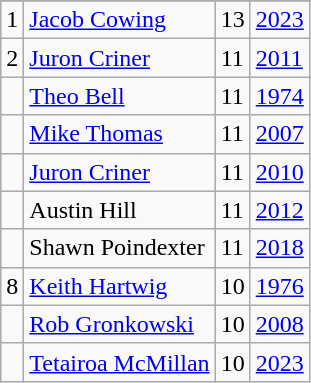<table class="wikitable">
<tr>
</tr>
<tr>
<td>1</td>
<td><a href='#'>Jacob Cowing</a></td>
<td>13</td>
<td><a href='#'>2023</a></td>
</tr>
<tr>
<td>2</td>
<td><a href='#'>Juron Criner</a></td>
<td>11</td>
<td><a href='#'>2011</a></td>
</tr>
<tr>
<td></td>
<td><a href='#'>Theo Bell</a></td>
<td>11</td>
<td><a href='#'>1974</a></td>
</tr>
<tr>
<td></td>
<td><a href='#'>Mike Thomas</a></td>
<td>11</td>
<td><a href='#'>2007</a></td>
</tr>
<tr>
<td></td>
<td><a href='#'>Juron Criner</a></td>
<td>11</td>
<td><a href='#'>2010</a></td>
</tr>
<tr>
<td></td>
<td>Austin Hill</td>
<td>11</td>
<td><a href='#'>2012</a></td>
</tr>
<tr>
<td></td>
<td>Shawn Poindexter</td>
<td>11</td>
<td><a href='#'>2018</a></td>
</tr>
<tr>
<td>8</td>
<td><a href='#'>Keith Hartwig</a></td>
<td>10</td>
<td><a href='#'>1976</a></td>
</tr>
<tr>
<td></td>
<td><a href='#'>Rob Gronkowski</a></td>
<td>10</td>
<td><a href='#'>2008</a></td>
</tr>
<tr>
<td></td>
<td><a href='#'>Tetairoa McMillan</a></td>
<td>10</td>
<td><a href='#'>2023</a></td>
</tr>
</table>
